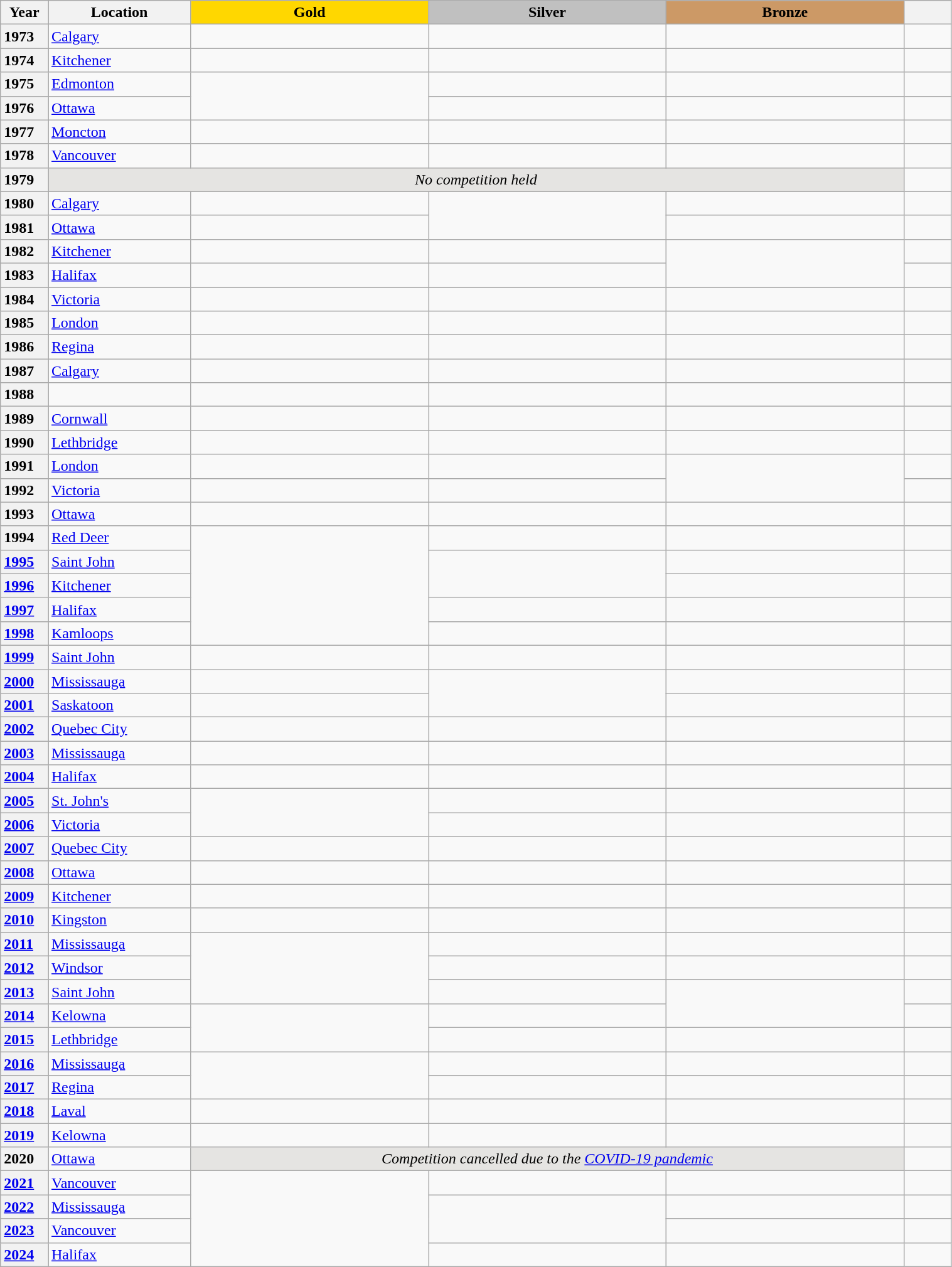<table class="wikitable unsortable" style="text-align:left; width:80%">
<tr>
<th scope="col" style="text-align:center; width:5%">Year</th>
<th scope="col" style="text-align:center; width:15%">Location</th>
<th scope="col" style="text-align:center; width:25%; background:gold">Gold</th>
<th scope="col" style="text-align:center; width:25%; background:silver">Silver</th>
<th scope="col" style="text-align:center; width:25%; background:#c96">Bronze</th>
<th scope="col" style="text-align:center; width:5%"></th>
</tr>
<tr>
<th scope="row" style="text-align:left">1973</th>
<td><a href='#'>Calgary</a></td>
<td></td>
<td></td>
<td></td>
<td></td>
</tr>
<tr>
<th scope="row" style="text-align:left">1974</th>
<td><a href='#'>Kitchener</a></td>
<td></td>
<td></td>
<td></td>
<td></td>
</tr>
<tr>
<th scope="row" style="text-align:left">1975</th>
<td><a href='#'>Edmonton</a></td>
<td rowspan="2"></td>
<td></td>
<td></td>
<td></td>
</tr>
<tr>
<th scope="row" style="text-align:left">1976</th>
<td><a href='#'>Ottawa</a></td>
<td></td>
<td></td>
<td></td>
</tr>
<tr>
<th scope="row" style="text-align:left">1977</th>
<td><a href='#'>Moncton</a></td>
<td></td>
<td></td>
<td></td>
<td></td>
</tr>
<tr>
<th scope="row" style="text-align:left">1978</th>
<td><a href='#'>Vancouver</a></td>
<td></td>
<td></td>
<td></td>
<td></td>
</tr>
<tr>
<th scope="row" style="text-align:left">1979</th>
<td colspan="4" bgcolor="e5e4e2" align="center"><em>No competition held</em></td>
<td></td>
</tr>
<tr>
<th scope="row" style="text-align:left">1980</th>
<td><a href='#'>Calgary</a></td>
<td></td>
<td rowspan="2"></td>
<td></td>
<td></td>
</tr>
<tr>
<th scope="row" style="text-align:left">1981</th>
<td><a href='#'>Ottawa</a></td>
<td></td>
<td></td>
<td></td>
</tr>
<tr>
<th scope="row" style="text-align:left">1982</th>
<td><a href='#'>Kitchener</a></td>
<td></td>
<td></td>
<td rowspan="2"></td>
<td></td>
</tr>
<tr>
<th scope="row" style="text-align:left">1983</th>
<td><a href='#'>Halifax</a></td>
<td></td>
<td></td>
<td></td>
</tr>
<tr>
<th scope="row" style="text-align:left">1984</th>
<td><a href='#'>Victoria</a></td>
<td></td>
<td></td>
<td></td>
<td></td>
</tr>
<tr>
<th scope="row" style="text-align:left">1985</th>
<td><a href='#'>London</a></td>
<td></td>
<td></td>
<td></td>
<td></td>
</tr>
<tr>
<th scope="row" style="text-align:left">1986</th>
<td><a href='#'>Regina</a></td>
<td></td>
<td></td>
<td></td>
<td></td>
</tr>
<tr>
<th scope="row" style="text-align:left">1987</th>
<td><a href='#'>Calgary</a></td>
<td></td>
<td></td>
<td></td>
<td></td>
</tr>
<tr>
<th scope="row" style="text-align:left">1988</th>
<td></td>
<td></td>
<td></td>
<td></td>
<td></td>
</tr>
<tr>
<th scope="row" style="text-align:left">1989</th>
<td><a href='#'>Cornwall</a></td>
<td></td>
<td></td>
<td></td>
<td></td>
</tr>
<tr>
<th scope="row" style="text-align:left">1990</th>
<td><a href='#'>Lethbridge</a></td>
<td></td>
<td></td>
<td></td>
<td></td>
</tr>
<tr>
<th scope="row" style="text-align:left">1991</th>
<td><a href='#'>London</a></td>
<td></td>
<td></td>
<td rowspan="2"></td>
<td></td>
</tr>
<tr>
<th scope="row" style="text-align:left">1992</th>
<td><a href='#'>Victoria</a></td>
<td></td>
<td></td>
<td></td>
</tr>
<tr>
<th scope="row" style="text-align:left">1993</th>
<td><a href='#'>Ottawa</a></td>
<td></td>
<td></td>
<td></td>
<td></td>
</tr>
<tr>
<th scope="row" style="text-align:left">1994</th>
<td><a href='#'>Red Deer</a></td>
<td rowspan="5"></td>
<td></td>
<td></td>
<td></td>
</tr>
<tr>
<th scope="row" style="text-align:left"><a href='#'>1995</a></th>
<td><a href='#'>Saint John</a></td>
<td rowspan="2"></td>
<td></td>
<td></td>
</tr>
<tr>
<th scope="row" style="text-align:left"><a href='#'>1996</a></th>
<td><a href='#'>Kitchener</a></td>
<td></td>
<td></td>
</tr>
<tr>
<th scope="row" style="text-align:left"><a href='#'>1997</a></th>
<td><a href='#'>Halifax</a></td>
<td></td>
<td></td>
<td></td>
</tr>
<tr>
<th scope="row" style="text-align:left"><a href='#'>1998</a></th>
<td><a href='#'>Kamloops</a></td>
<td></td>
<td></td>
<td></td>
</tr>
<tr>
<th scope="row" style="text-align:left"><a href='#'>1999</a></th>
<td><a href='#'>Saint John</a></td>
<td></td>
<td></td>
<td></td>
<td></td>
</tr>
<tr>
<th scope="row" style="text-align:left"><a href='#'>2000</a></th>
<td><a href='#'>Mississauga</a></td>
<td></td>
<td rowspan="2"></td>
<td></td>
<td></td>
</tr>
<tr>
<th scope="row" style="text-align:left"><a href='#'>2001</a></th>
<td><a href='#'>Saskatoon</a></td>
<td></td>
<td></td>
<td></td>
</tr>
<tr>
<th scope="row" style="text-align:left"><a href='#'>2002</a></th>
<td><a href='#'>Quebec City</a></td>
<td></td>
<td></td>
<td></td>
<td></td>
</tr>
<tr>
<th scope="row" style="text-align:left"><a href='#'>2003</a></th>
<td><a href='#'>Mississauga</a></td>
<td></td>
<td></td>
<td></td>
<td></td>
</tr>
<tr>
<th scope="row" style="text-align:left"><a href='#'>2004</a></th>
<td><a href='#'>Halifax</a></td>
<td></td>
<td></td>
<td></td>
<td></td>
</tr>
<tr>
<th scope="row" style="text-align:left"><a href='#'>2005</a></th>
<td><a href='#'>St. John's</a></td>
<td rowspan="2"></td>
<td></td>
<td></td>
<td></td>
</tr>
<tr>
<th scope="row" style="text-align:left"><a href='#'>2006</a></th>
<td><a href='#'>Victoria</a></td>
<td></td>
<td></td>
<td></td>
</tr>
<tr>
<th scope="row" style="text-align:left"><a href='#'>2007</a></th>
<td><a href='#'>Quebec City</a></td>
<td></td>
<td></td>
<td></td>
<td></td>
</tr>
<tr>
<th scope="row" style="text-align:left"><a href='#'>2008</a></th>
<td><a href='#'>Ottawa</a></td>
<td></td>
<td></td>
<td></td>
<td></td>
</tr>
<tr>
<th scope="row" style="text-align:left"><a href='#'>2009</a></th>
<td><a href='#'>Kitchener</a></td>
<td></td>
<td></td>
<td></td>
<td></td>
</tr>
<tr>
<th scope="row" style="text-align:left"><a href='#'>2010</a></th>
<td><a href='#'>Kingston</a></td>
<td></td>
<td></td>
<td></td>
<td></td>
</tr>
<tr>
<th scope="row" style="text-align:left"><a href='#'>2011</a></th>
<td><a href='#'>Mississauga</a></td>
<td rowspan="3"></td>
<td></td>
<td></td>
<td></td>
</tr>
<tr>
<th scope="row" style="text-align:left"><a href='#'>2012</a></th>
<td><a href='#'>Windsor</a></td>
<td></td>
<td></td>
<td></td>
</tr>
<tr>
<th scope="row" style="text-align:left"><a href='#'>2013</a></th>
<td><a href='#'>Saint John</a></td>
<td></td>
<td rowspan="2"></td>
<td></td>
</tr>
<tr>
<th scope="row" style="text-align:left"><a href='#'>2014</a></th>
<td><a href='#'>Kelowna</a></td>
<td rowspan="2"></td>
<td></td>
<td></td>
</tr>
<tr>
<th scope="row" style="text-align:left"><a href='#'>2015</a></th>
<td><a href='#'>Lethbridge</a></td>
<td></td>
<td></td>
<td></td>
</tr>
<tr>
<th scope="row" style="text-align:left"><a href='#'>2016</a></th>
<td><a href='#'>Mississauga</a></td>
<td rowspan="2"></td>
<td></td>
<td></td>
<td></td>
</tr>
<tr>
<th scope="row" style="text-align:left"><a href='#'>2017</a></th>
<td><a href='#'>Regina</a></td>
<td></td>
<td></td>
<td></td>
</tr>
<tr>
<th scope="row" style="text-align:left"><a href='#'>2018</a></th>
<td><a href='#'>Laval</a></td>
<td></td>
<td></td>
<td></td>
<td></td>
</tr>
<tr>
<th scope="row" style="text-align:left"><a href='#'>2019</a></th>
<td><a href='#'>Kelowna</a></td>
<td></td>
<td></td>
<td></td>
<td></td>
</tr>
<tr>
<th scope="row" style="text-align:left">2020</th>
<td><a href='#'>Ottawa</a></td>
<td colspan="3" align="center" bgcolor="e5e4e2"><em>Competition cancelled due to the <a href='#'>COVID-19 pandemic</a></em></td>
<td></td>
</tr>
<tr>
<th scope="row" style="text-align:left"><a href='#'>2021</a></th>
<td><a href='#'>Vancouver</a></td>
<td rowspan="4"></td>
<td></td>
<td></td>
<td></td>
</tr>
<tr>
<th scope="row" style="text-align:left"><a href='#'>2022</a></th>
<td><a href='#'>Mississauga</a></td>
<td rowspan="2"></td>
<td></td>
<td></td>
</tr>
<tr>
<th scope="row" style="text-align:left"><a href='#'>2023</a></th>
<td><a href='#'>Vancouver</a></td>
<td></td>
<td></td>
</tr>
<tr>
<th scope="row" style="text-align:left"><a href='#'>2024</a></th>
<td><a href='#'>Halifax</a></td>
<td></td>
<td></td>
<td></td>
</tr>
</table>
